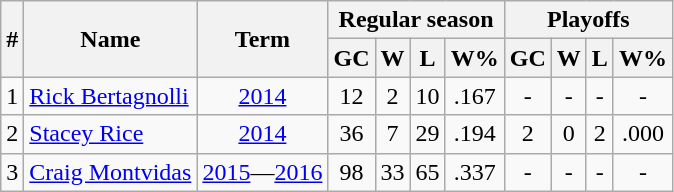<table class="wikitable">
<tr>
<th rowspan="2">#</th>
<th rowspan="2">Name</th>
<th rowspan="2">Term</th>
<th colspan="4">Regular season</th>
<th colspan="4">Playoffs</th>
</tr>
<tr>
<th>GC</th>
<th>W</th>
<th>L</th>
<th>W%</th>
<th>GC</th>
<th>W</th>
<th>L</th>
<th>W%</th>
</tr>
<tr>
<td align=center>1</td>
<td><a href='#'>Rick Bertagnolli</a></td>
<td align=center><a href='#'>2014</a></td>
<td align=center>12</td>
<td align=center>2</td>
<td align=center>10</td>
<td align=center>.167</td>
<td align=center>-</td>
<td align=center>-</td>
<td align=center>-</td>
<td align=center>-</td>
</tr>
<tr>
<td align=center>2</td>
<td><a href='#'>Stacey Rice</a></td>
<td align=center><a href='#'>2014</a></td>
<td align=center>36</td>
<td align=center>7</td>
<td align=center>29</td>
<td align=center>.194</td>
<td align=center>2</td>
<td align=center>0</td>
<td align=center>2</td>
<td align=center>.000</td>
</tr>
<tr>
<td align=center>3</td>
<td><a href='#'>Craig Montvidas</a></td>
<td align=center><a href='#'>2015</a>—<a href='#'>2016</a></td>
<td align=center>98</td>
<td align=center>33</td>
<td align=center>65</td>
<td align=center>.337</td>
<td align=center>-</td>
<td align=center>-</td>
<td align=center>-</td>
<td align=center>-</td>
</tr>
</table>
